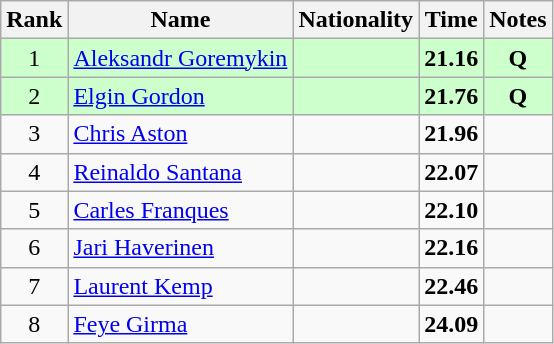<table class="wikitable sortable" style="text-align:center">
<tr>
<th>Rank</th>
<th>Name</th>
<th>Nationality</th>
<th>Time</th>
<th>Notes</th>
</tr>
<tr bgcolor=ccffcc>
<td>1</td>
<td align=left><a href='#'>Aleksandr Goremykin</a></td>
<td align=left></td>
<td><strong>21.16</strong></td>
<td><strong>Q</strong></td>
</tr>
<tr bgcolor=ccffcc>
<td>2</td>
<td align=left><a href='#'>Elgin Gordon</a></td>
<td align=left></td>
<td><strong>21.76</strong></td>
<td><strong>Q</strong></td>
</tr>
<tr>
<td>3</td>
<td align=left><a href='#'>Chris Aston</a></td>
<td align=left></td>
<td><strong>21.96</strong></td>
<td></td>
</tr>
<tr>
<td>4</td>
<td align=left><a href='#'>Reinaldo Santana</a></td>
<td align=left></td>
<td><strong>22.07</strong></td>
<td></td>
</tr>
<tr>
<td>5</td>
<td align=left><a href='#'>Carles Franques</a></td>
<td align=left></td>
<td><strong>22.10</strong></td>
<td></td>
</tr>
<tr>
<td>6</td>
<td align=left><a href='#'>Jari Haverinen</a></td>
<td align=left></td>
<td><strong>22.16</strong></td>
<td></td>
</tr>
<tr>
<td>7</td>
<td align=left><a href='#'>Laurent Kemp</a></td>
<td align=left></td>
<td><strong>22.46</strong></td>
<td></td>
</tr>
<tr>
<td>8</td>
<td align=left><a href='#'>Feye Girma</a></td>
<td align=left></td>
<td><strong>24.09</strong></td>
<td></td>
</tr>
</table>
